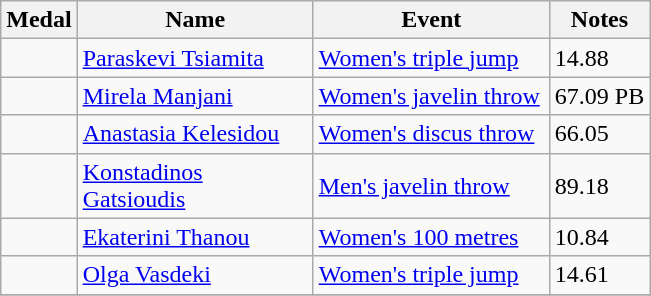<table class="wikitable sortable" style="font-size:100%">
<tr>
<th>Medal</th>
<th width=150>Name</th>
<th width=150>Event</th>
<th>Notes</th>
</tr>
<tr>
<td></td>
<td><a href='#'>Paraskevi Tsiamita</a></td>
<td><a href='#'>Women's triple jump</a></td>
<td>14.88</td>
</tr>
<tr>
<td></td>
<td><a href='#'>Mirela Manjani</a></td>
<td><a href='#'>Women's javelin throw</a></td>
<td>67.09 PB</td>
</tr>
<tr>
<td></td>
<td><a href='#'>Anastasia Kelesidou</a></td>
<td><a href='#'>Women's discus throw</a></td>
<td>66.05</td>
</tr>
<tr>
<td></td>
<td><a href='#'>Konstadinos Gatsioudis</a></td>
<td><a href='#'>Men's javelin throw</a></td>
<td>89.18</td>
</tr>
<tr>
<td></td>
<td><a href='#'>Ekaterini Thanou</a></td>
<td><a href='#'>Women's 100 metres</a></td>
<td>10.84</td>
</tr>
<tr>
<td></td>
<td><a href='#'>Olga Vasdeki</a></td>
<td><a href='#'>Women's triple jump</a></td>
<td>14.61</td>
</tr>
<tr>
</tr>
</table>
